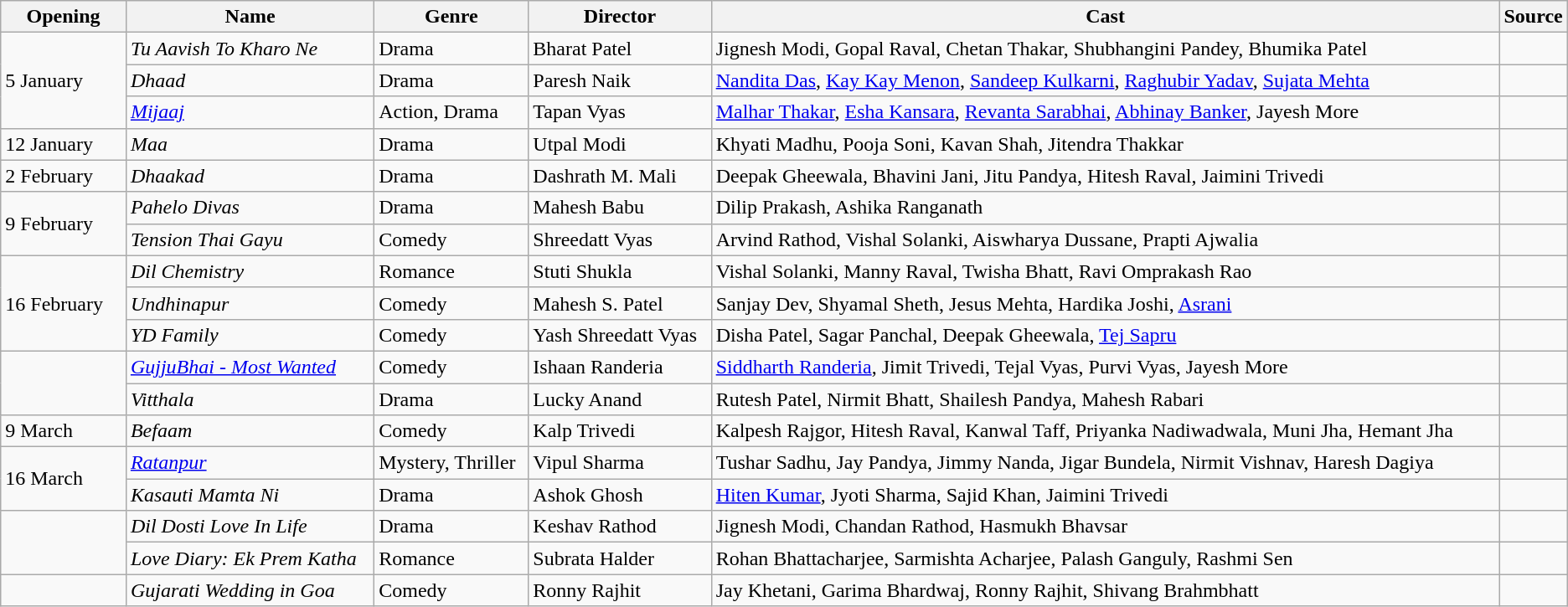<table class="wikitable sortable">
<tr>
<th style="width:8%;">Opening</th>
<th>Name</th>
<th>Genre</th>
<th>Director</th>
<th>Cast</th>
<th style="width:2%;">Source</th>
</tr>
<tr>
<td rowspan="3">5 January</td>
<td><em>Tu Aavish To Kharo Ne</em></td>
<td>Drama</td>
<td>Bharat Patel</td>
<td>Jignesh Modi, Gopal Raval, Chetan Thakar, Shubhangini Pandey, Bhumika Patel</td>
<td></td>
</tr>
<tr>
<td><em>Dhaad</em></td>
<td>Drama</td>
<td>Paresh Naik</td>
<td><a href='#'>Nandita Das</a>, <a href='#'>Kay Kay Menon</a>, <a href='#'>Sandeep Kulkarni</a>, <a href='#'>Raghubir Yadav</a>, <a href='#'>Sujata Mehta</a></td>
<td></td>
</tr>
<tr>
<td><em><a href='#'>Mijaaj</a></em></td>
<td>Action, Drama</td>
<td>Tapan Vyas</td>
<td><a href='#'>Malhar Thakar</a>, <a href='#'>Esha Kansara</a>, <a href='#'>Revanta Sarabhai</a>, <a href='#'>Abhinay Banker</a>, Jayesh More</td>
<td></td>
</tr>
<tr>
<td>12 January</td>
<td><em>Maa</em></td>
<td>Drama</td>
<td>Utpal Modi</td>
<td>Khyati Madhu, Pooja Soni, Kavan Shah, Jitendra Thakkar</td>
<td></td>
</tr>
<tr>
<td>2 February</td>
<td><em>Dhaakad</em></td>
<td>Drama</td>
<td>Dashrath M. Mali</td>
<td>Deepak Gheewala, Bhavini Jani, Jitu Pandya, Hitesh Raval, Jaimini Trivedi</td>
<td></td>
</tr>
<tr>
<td rowspan=2>9 February</td>
<td><em>Pahelo Divas</em></td>
<td>Drama</td>
<td>Mahesh Babu</td>
<td>Dilip Prakash, Ashika Ranganath</td>
<td></td>
</tr>
<tr>
<td><em>Tension Thai Gayu</em></td>
<td>Comedy</td>
<td>Shreedatt Vyas</td>
<td>Arvind Rathod, Vishal Solanki, Aiswharya Dussane, Prapti Ajwalia</td>
<td></td>
</tr>
<tr>
<td rowspan=3>16 February</td>
<td><em>Dil Chemistry</em></td>
<td>Romance</td>
<td>Stuti Shukla</td>
<td>Vishal Solanki, Manny Raval, Twisha Bhatt, Ravi Omprakash Rao</td>
<td></td>
</tr>
<tr>
<td><em>Undhinapur</em></td>
<td>Comedy</td>
<td>Mahesh S. Patel</td>
<td>Sanjay Dev, Shyamal Sheth, Jesus Mehta, Hardika Joshi, <a href='#'>Asrani</a></td>
<td></td>
</tr>
<tr>
<td><em>YD Family</em></td>
<td>Comedy</td>
<td>Yash Shreedatt Vyas</td>
<td>Disha Patel, Sagar Panchal, Deepak Gheewala, <a href='#'>Tej Sapru</a></td>
<td></td>
</tr>
<tr>
<td rowspan=2></td>
<td><em><a href='#'>GujjuBhai - Most Wanted</a></em></td>
<td>Comedy</td>
<td>Ishaan Randeria</td>
<td><a href='#'>Siddharth Randeria</a>, Jimit Trivedi, Tejal Vyas, Purvi Vyas, Jayesh More</td>
<td></td>
</tr>
<tr>
<td><em>Vitthala</em></td>
<td>Drama</td>
<td>Lucky Anand</td>
<td>Rutesh Patel, Nirmit Bhatt, Shailesh Pandya, Mahesh Rabari</td>
<td></td>
</tr>
<tr>
<td>9 March</td>
<td><em>Befaam</em></td>
<td>Comedy</td>
<td>Kalp Trivedi</td>
<td>Kalpesh Rajgor, Hitesh Raval, Kanwal Taff, Priyanka Nadiwadwala, Muni Jha, Hemant Jha</td>
<td></td>
</tr>
<tr>
<td rowspan=2>16 March</td>
<td><em><a href='#'>Ratanpur</a></em></td>
<td>Mystery, Thriller</td>
<td>Vipul Sharma</td>
<td>Tushar Sadhu, Jay Pandya, Jimmy Nanda, Jigar Bundela, Nirmit Vishnav, Haresh Dagiya</td>
<td></td>
</tr>
<tr>
<td><em>Kasauti Mamta Ni</em></td>
<td>Drama</td>
<td>Ashok Ghosh</td>
<td><a href='#'>Hiten Kumar</a>, Jyoti Sharma, Sajid Khan, Jaimini Trivedi</td>
<td></td>
</tr>
<tr>
<td rowspan="2"></td>
<td><em>Dil Dosti Love In Life</em></td>
<td>Drama</td>
<td>Keshav Rathod</td>
<td>Jignesh Modi, Chandan Rathod, Hasmukh Bhavsar</td>
<td></td>
</tr>
<tr>
<td><em>Love Diary: Ek Prem Katha</em></td>
<td>Romance</td>
<td>Subrata Halder</td>
<td>Rohan Bhattacharjee, Sarmishta Acharjee, Palash Ganguly, Rashmi Sen</td>
<td></td>
</tr>
<tr>
<td></td>
<td><em>Gujarati Wedding in Goa</em></td>
<td>Comedy</td>
<td>Ronny Rajhit</td>
<td>Jay Khetani, Garima Bhardwaj, Ronny Rajhit, Shivang Brahmbhatt</td>
<td></td>
</tr>
</table>
